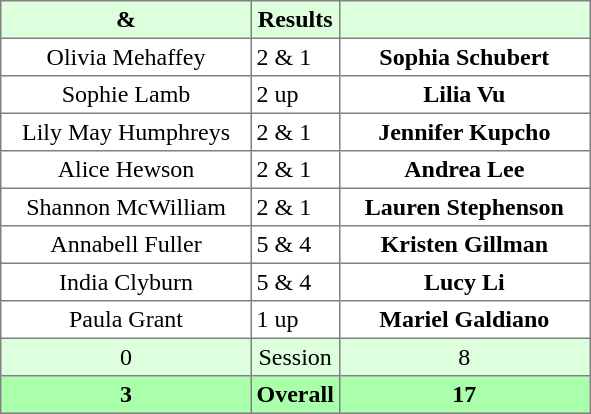<table border="1" cellpadding="3" style="border-collapse: collapse; text-align:center;">
<tr style="background:#ddffdd;">
<th width=160> & </th>
<th>Results</th>
<th width=160></th>
</tr>
<tr>
<td>Olivia Mehaffey</td>
<td align=left> 2 & 1</td>
<td><strong>Sophia Schubert</strong></td>
</tr>
<tr>
<td>Sophie Lamb</td>
<td align=left> 2 up</td>
<td><strong>Lilia Vu</strong></td>
</tr>
<tr>
<td>Lily May Humphreys</td>
<td align=left> 2 & 1</td>
<td><strong>Jennifer Kupcho</strong></td>
</tr>
<tr>
<td>Alice Hewson</td>
<td align=left> 2 & 1</td>
<td><strong>Andrea Lee</strong></td>
</tr>
<tr>
<td>Shannon McWilliam</td>
<td align=left> 2 & 1</td>
<td><strong>Lauren Stephenson</strong></td>
</tr>
<tr>
<td>Annabell Fuller</td>
<td align=left> 5 & 4</td>
<td><strong>Kristen Gillman</strong></td>
</tr>
<tr>
<td>India Clyburn</td>
<td align=left>  5 & 4</td>
<td><strong>Lucy Li</strong></td>
</tr>
<tr>
<td>Paula Grant</td>
<td align=left> 1 up</td>
<td><strong>Mariel Galdiano</strong></td>
</tr>
<tr style="background:#ddffdd;">
<td>0</td>
<td>Session</td>
<td>8</td>
</tr>
<tr style="background:#aaffaa;">
<th>3</th>
<th>Overall</th>
<th>17</th>
</tr>
</table>
